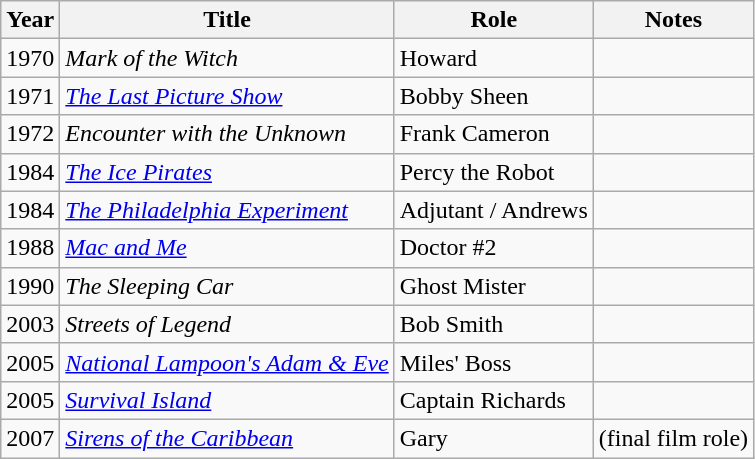<table class="wikitable">
<tr>
<th>Year</th>
<th>Title</th>
<th>Role</th>
<th>Notes</th>
</tr>
<tr>
<td>1970</td>
<td><em>Mark of the Witch</em></td>
<td>Howard</td>
<td></td>
</tr>
<tr>
<td>1971</td>
<td><em><a href='#'>The Last Picture Show</a></em></td>
<td>Bobby Sheen</td>
<td></td>
</tr>
<tr>
<td>1972</td>
<td><em>Encounter with the Unknown</em></td>
<td>Frank Cameron</td>
<td></td>
</tr>
<tr>
<td>1984</td>
<td><em><a href='#'>The Ice Pirates</a></em></td>
<td>Percy the Robot</td>
<td></td>
</tr>
<tr>
<td>1984</td>
<td><em><a href='#'>The Philadelphia Experiment</a></em></td>
<td>Adjutant / Andrews</td>
<td></td>
</tr>
<tr>
<td>1988</td>
<td><em><a href='#'>Mac and Me</a></em></td>
<td>Doctor #2</td>
<td></td>
</tr>
<tr>
<td>1990</td>
<td><em>The Sleeping Car</em></td>
<td>Ghost Mister</td>
<td></td>
</tr>
<tr>
<td>2003</td>
<td><em>Streets of Legend</em></td>
<td>Bob Smith</td>
<td></td>
</tr>
<tr>
<td>2005</td>
<td><em><a href='#'>National Lampoon's Adam & Eve</a></em></td>
<td>Miles' Boss</td>
<td></td>
</tr>
<tr>
<td>2005</td>
<td><em><a href='#'>Survival Island</a></em></td>
<td>Captain Richards</td>
<td></td>
</tr>
<tr>
<td>2007</td>
<td><em><a href='#'>Sirens of the Caribbean</a></em></td>
<td>Gary</td>
<td>(final film role)</td>
</tr>
</table>
